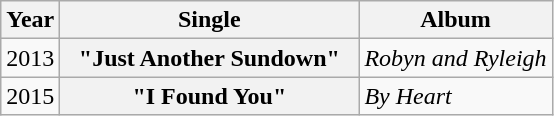<table class="wikitable plainrowheaders">
<tr>
<th>Year</th>
<th style="width:12em;">Single</th>
<th>Album</th>
</tr>
<tr>
<td>2013</td>
<th scope="row">"Just Another Sundown"</th>
<td><em>Robyn and Ryleigh</em></td>
</tr>
<tr>
<td>2015</td>
<th scope="row">"I Found You"</th>
<td><em>By Heart</em></td>
</tr>
</table>
